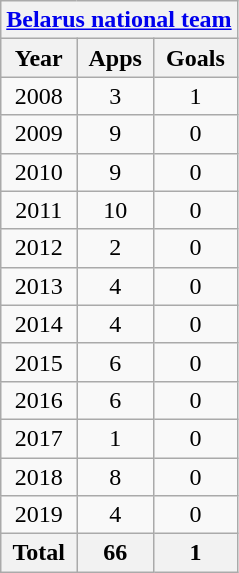<table class="wikitable" style="text-align:center">
<tr>
<th colspan=3><a href='#'>Belarus national team</a></th>
</tr>
<tr>
<th>Year</th>
<th>Apps</th>
<th>Goals</th>
</tr>
<tr>
<td>2008</td>
<td>3</td>
<td>1</td>
</tr>
<tr>
<td>2009</td>
<td>9</td>
<td>0</td>
</tr>
<tr>
<td>2010</td>
<td>9</td>
<td>0</td>
</tr>
<tr>
<td>2011</td>
<td>10</td>
<td>0</td>
</tr>
<tr>
<td>2012</td>
<td>2</td>
<td>0</td>
</tr>
<tr>
<td>2013</td>
<td>4</td>
<td>0</td>
</tr>
<tr>
<td>2014</td>
<td>4</td>
<td>0</td>
</tr>
<tr>
<td>2015</td>
<td>6</td>
<td>0</td>
</tr>
<tr>
<td>2016</td>
<td>6</td>
<td>0</td>
</tr>
<tr>
<td>2017</td>
<td>1</td>
<td>0</td>
</tr>
<tr>
<td>2018</td>
<td>8</td>
<td>0</td>
</tr>
<tr>
<td>2019</td>
<td>4</td>
<td>0</td>
</tr>
<tr>
<th>Total</th>
<th>66</th>
<th>1</th>
</tr>
</table>
